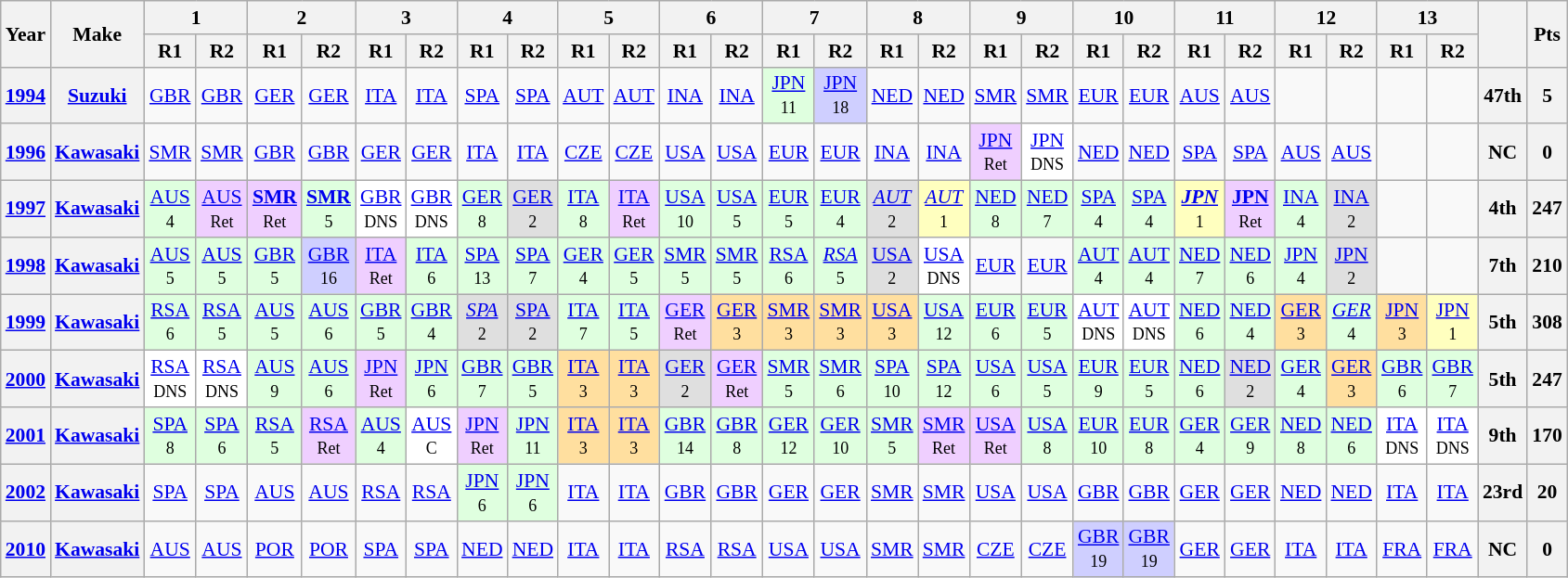<table class="wikitable" style="text-align:center; font-size:90%">
<tr>
<th valign="middle" rowspan=2>Year</th>
<th valign="middle" rowspan=2>Make</th>
<th colspan=2>1</th>
<th colspan=2>2</th>
<th colspan=2>3</th>
<th colspan=2>4</th>
<th colspan=2>5</th>
<th colspan=2>6</th>
<th colspan=2>7</th>
<th colspan=2>8</th>
<th colspan=2>9</th>
<th colspan=2>10</th>
<th colspan=2>11</th>
<th colspan=2>12</th>
<th colspan=2>13</th>
<th rowspan=2></th>
<th rowspan=2>Pts</th>
</tr>
<tr>
<th>R1</th>
<th>R2</th>
<th>R1</th>
<th>R2</th>
<th>R1</th>
<th>R2</th>
<th>R1</th>
<th>R2</th>
<th>R1</th>
<th>R2</th>
<th>R1</th>
<th>R2</th>
<th>R1</th>
<th>R2</th>
<th>R1</th>
<th>R2</th>
<th>R1</th>
<th>R2</th>
<th>R1</th>
<th>R2</th>
<th>R1</th>
<th>R2</th>
<th>R1</th>
<th>R2</th>
<th>R1</th>
<th>R2</th>
</tr>
<tr>
<th><a href='#'>1994</a></th>
<th><a href='#'>Suzuki</a></th>
<td><a href='#'>GBR</a></td>
<td><a href='#'>GBR</a></td>
<td><a href='#'>GER</a></td>
<td><a href='#'>GER</a></td>
<td><a href='#'>ITA</a></td>
<td><a href='#'>ITA</a></td>
<td><a href='#'>SPA</a></td>
<td><a href='#'>SPA</a></td>
<td><a href='#'>AUT</a></td>
<td><a href='#'>AUT</a></td>
<td><a href='#'>INA</a></td>
<td><a href='#'>INA</a></td>
<td style="background:#DFFFDF;"><a href='#'>JPN</a><br><small>11</small></td>
<td style="background:#CFCFFF;"><a href='#'>JPN</a><br><small>18</small></td>
<td><a href='#'>NED</a></td>
<td><a href='#'>NED</a></td>
<td><a href='#'>SMR</a></td>
<td><a href='#'>SMR</a></td>
<td><a href='#'>EUR</a></td>
<td><a href='#'>EUR</a></td>
<td><a href='#'>AUS</a></td>
<td><a href='#'>AUS</a></td>
<td></td>
<td></td>
<td></td>
<td></td>
<th>47th</th>
<th>5</th>
</tr>
<tr>
<th><a href='#'>1996</a></th>
<th><a href='#'>Kawasaki</a></th>
<td><a href='#'>SMR</a></td>
<td><a href='#'>SMR</a></td>
<td><a href='#'>GBR</a></td>
<td><a href='#'>GBR</a></td>
<td><a href='#'>GER</a></td>
<td><a href='#'>GER</a></td>
<td><a href='#'>ITA</a></td>
<td><a href='#'>ITA</a></td>
<td><a href='#'>CZE</a></td>
<td><a href='#'>CZE</a></td>
<td><a href='#'>USA</a></td>
<td><a href='#'>USA</a></td>
<td><a href='#'>EUR</a></td>
<td><a href='#'>EUR</a></td>
<td><a href='#'>INA</a></td>
<td><a href='#'>INA</a></td>
<td style="background:#EFCFFF;"><a href='#'>JPN</a><br><small>Ret</small></td>
<td style="background:#FFFFFF;"><a href='#'>JPN</a><br><small>DNS</small></td>
<td><a href='#'>NED</a></td>
<td><a href='#'>NED</a></td>
<td><a href='#'>SPA</a></td>
<td><a href='#'>SPA</a></td>
<td><a href='#'>AUS</a></td>
<td><a href='#'>AUS</a></td>
<td></td>
<td></td>
<th>NC</th>
<th>0</th>
</tr>
<tr>
<th><a href='#'>1997</a></th>
<th><a href='#'>Kawasaki</a></th>
<td style="background:#DFFFDF;"><a href='#'>AUS</a><br><small>4</small></td>
<td style="background:#EFCFFF;"><a href='#'>AUS</a><br><small>Ret</small></td>
<td style="background:#EFCFFF;"><strong><a href='#'>SMR</a></strong><br><small>Ret</small></td>
<td style="background:#DFFFDF;"><strong><a href='#'>SMR</a></strong><br><small>5</small></td>
<td style="background:#FFFFFF;"><a href='#'>GBR</a><br><small>DNS</small></td>
<td style="background:#FFFFFF;"><a href='#'>GBR</a><br><small>DNS</small></td>
<td style="background:#DFFFDF;"><a href='#'>GER</a><br><small>8</small></td>
<td style="background:#DFDFDF;"><a href='#'>GER</a><br><small>2</small></td>
<td style="background:#DFFFDF;"><a href='#'>ITA</a><br><small>8</small></td>
<td style="background:#EFCFFF;"><a href='#'>ITA</a><br><small>Ret</small></td>
<td style="background:#DFFFDF;"><a href='#'>USA</a><br><small>10</small></td>
<td style="background:#DFFFDF;"><a href='#'>USA</a><br><small>5</small></td>
<td style="background:#DFFFDF;"><a href='#'>EUR</a><br><small>5</small></td>
<td style="background:#DFFFDF;"><a href='#'>EUR</a><br><small>4</small></td>
<td style="background:#DFDFDF;"><em><a href='#'>AUT</a></em><br><small>2</small></td>
<td style="background:#FFFFBF;"><em><a href='#'>AUT</a></em><br><small>1</small></td>
<td style="background:#DFFFDF;"><a href='#'>NED</a><br><small>8</small></td>
<td style="background:#DFFFDF;"><a href='#'>NED</a><br><small>7</small></td>
<td style="background:#DFFFDF;"><a href='#'>SPA</a><br><small>4</small></td>
<td style="background:#DFFFDF;"><a href='#'>SPA</a><br><small>4</small></td>
<td style="background:#FFFFBF;"><strong><em><a href='#'>JPN</a></em></strong><br><small>1</small></td>
<td style="background:#EFCFFF;"><strong><a href='#'>JPN</a></strong><br><small>Ret</small></td>
<td style="background:#DFFFDF;"><a href='#'>INA</a><br><small>4</small></td>
<td style="background:#DFDFDF;"><a href='#'>INA</a><br><small>2</small></td>
<td></td>
<td></td>
<th>4th</th>
<th>247</th>
</tr>
<tr>
<th><a href='#'>1998</a></th>
<th><a href='#'>Kawasaki</a></th>
<td style="background:#DFFFDF;"><a href='#'>AUS</a><br><small>5</small></td>
<td style="background:#DFFFDF;"><a href='#'>AUS</a><br><small>5</small></td>
<td style="background:#DFFFDF;"><a href='#'>GBR</a><br><small>5</small></td>
<td style="background:#CFCFFF;"><a href='#'>GBR</a><br><small>16</small></td>
<td style="background:#EFCFFF;"><a href='#'>ITA</a><br><small>Ret</small></td>
<td style="background:#DFFFDF;"><a href='#'>ITA</a><br><small>6</small></td>
<td style="background:#DFFFDF;"><a href='#'>SPA</a><br><small>13</small></td>
<td style="background:#DFFFDF;"><a href='#'>SPA</a><br><small>7</small></td>
<td style="background:#DFFFDF;"><a href='#'>GER</a><br><small>4</small></td>
<td style="background:#DFFFDF;"><a href='#'>GER</a><br><small>5</small></td>
<td style="background:#DFFFDF;"><a href='#'>SMR</a><br><small>5</small></td>
<td style="background:#DFFFDF;"><a href='#'>SMR</a><br><small>5</small></td>
<td style="background:#DFFFDF;"><a href='#'>RSA</a><br><small>6</small></td>
<td style="background:#DFFFDF;"><em><a href='#'>RSA</a></em><br><small>5</small></td>
<td style="background:#DFDFDF;"><a href='#'>USA</a><br><small>2</small></td>
<td style="background:#FFFFFF;"><a href='#'>USA</a><br><small>DNS</small></td>
<td><a href='#'>EUR</a></td>
<td><a href='#'>EUR</a></td>
<td style="background:#DFFFDF;"><a href='#'>AUT</a><br><small>4</small></td>
<td style="background:#DFFFDF;"><a href='#'>AUT</a><br><small>4</small></td>
<td style="background:#DFFFDF;"><a href='#'>NED</a><br><small>7</small></td>
<td style="background:#DFFFDF;"><a href='#'>NED</a><br><small>6</small></td>
<td style="background:#DFFFDF;"><a href='#'>JPN</a><br><small>4</small></td>
<td style="background:#DFDFDF;"><a href='#'>JPN</a><br><small>2</small></td>
<td></td>
<td></td>
<th>7th</th>
<th>210</th>
</tr>
<tr>
<th><a href='#'>1999</a></th>
<th><a href='#'>Kawasaki</a></th>
<td style="background:#DFFFDF;"><a href='#'>RSA</a><br><small>6</small></td>
<td style="background:#DFFFDF;"><a href='#'>RSA</a><br><small>5</small></td>
<td style="background:#DFFFDF;"><a href='#'>AUS</a><br><small>5</small></td>
<td style="background:#DFFFDF;"><a href='#'>AUS</a><br><small>6</small></td>
<td style="background:#DFFFDF;"><a href='#'>GBR</a><br><small>5</small></td>
<td style="background:#DFFFDF;"><a href='#'>GBR</a><br><small>4</small></td>
<td style="background:#DFDFDF;"><em><a href='#'>SPA</a></em><br><small>2</small></td>
<td style="background:#DFDFDF;"><a href='#'>SPA</a><br><small>2</small></td>
<td style="background:#DFFFDF;"><a href='#'>ITA</a><br><small>7</small></td>
<td style="background:#DFFFDF;"><a href='#'>ITA</a><br><small>5</small></td>
<td style="background:#EFCFFF;"><a href='#'>GER</a><br><small>Ret</small></td>
<td style="background:#FFDF9F;"><a href='#'>GER</a><br><small>3</small></td>
<td style="background:#FFDF9F;"><a href='#'>SMR</a><br><small>3</small></td>
<td style="background:#FFDF9F;"><a href='#'>SMR</a><br><small>3</small></td>
<td style="background:#FFDF9F;"><a href='#'>USA</a><br><small>3</small></td>
<td style="background:#DFFFDF;"><a href='#'>USA</a><br><small>12</small></td>
<td style="background:#DFFFDF;"><a href='#'>EUR</a><br><small>6</small></td>
<td style="background:#DFFFDF;"><a href='#'>EUR</a><br><small>5</small></td>
<td style="background:#FFFFFF;"><a href='#'>AUT</a><br><small>DNS</small></td>
<td style="background:#FFFFFF;"><a href='#'>AUT</a><br><small>DNS</small></td>
<td style="background:#DFFFDF;"><a href='#'>NED</a><br><small>6</small></td>
<td style="background:#DFFFDF;"><a href='#'>NED</a><br><small>4</small></td>
<td style="background:#FFDF9F;"><a href='#'>GER</a><br><small>3</small></td>
<td style="background:#DFFFDF;"><em><a href='#'>GER</a></em><br><small>4</small></td>
<td style="background:#FFDF9F;"><a href='#'>JPN</a><br><small>3</small></td>
<td style="background:#FFFFBF;"><a href='#'>JPN</a><br><small>1</small></td>
<th>5th</th>
<th>308</th>
</tr>
<tr>
<th><a href='#'>2000</a></th>
<th><a href='#'>Kawasaki</a></th>
<td style="background:#FFFFFF;"><a href='#'>RSA</a><br><small>DNS</small></td>
<td style="background:#FFFFFF;"><a href='#'>RSA</a><br><small>DNS</small></td>
<td style="background:#DFFFDF;"><a href='#'>AUS</a><br><small>9</small></td>
<td style="background:#DFFFDF;"><a href='#'>AUS</a><br><small>6</small></td>
<td style="background:#EFCFFF;"><a href='#'>JPN</a><br><small>Ret</small></td>
<td style="background:#DFFFDF;"><a href='#'>JPN</a><br><small>6</small></td>
<td style="background:#DFFFDF;"><a href='#'>GBR</a><br><small>7</small></td>
<td style="background:#DFFFDF;"><a href='#'>GBR</a><br><small>5</small></td>
<td style="background:#FFDF9F;"><a href='#'>ITA</a><br><small>3</small></td>
<td style="background:#FFDF9F;"><a href='#'>ITA</a><br><small>3</small></td>
<td style="background:#DFDFDF;"><a href='#'>GER</a><br><small>2</small></td>
<td style="background:#EFCFFF;"><a href='#'>GER</a><br><small>Ret</small></td>
<td style="background:#DFFFDF;"><a href='#'>SMR</a><br><small>5</small></td>
<td style="background:#DFFFDF;"><a href='#'>SMR</a><br><small>6</small></td>
<td style="background:#DFFFDF;"><a href='#'>SPA</a><br><small>10</small></td>
<td style="background:#DFFFDF;"><a href='#'>SPA</a><br><small>12</small></td>
<td style="background:#DFFFDF;"><a href='#'>USA</a><br><small>6</small></td>
<td style="background:#DFFFDF;"><a href='#'>USA</a><br><small>5</small></td>
<td style="background:#DFFFDF;"><a href='#'>EUR</a><br><small>9</small></td>
<td style="background:#DFFFDF;"><a href='#'>EUR</a><br><small>5</small></td>
<td style="background:#DFFFDF;"><a href='#'>NED</a><br><small>6</small></td>
<td style="background:#DFDFDF;"><a href='#'>NED</a><br><small>2</small></td>
<td style="background:#DFFFDF;"><a href='#'>GER</a><br><small>4</small></td>
<td style="background:#FFDF9F;"><a href='#'>GER</a><br><small>3</small></td>
<td style="background:#DFFFDF;"><a href='#'>GBR</a><br><small>6</small></td>
<td style="background:#DFFFDF;"><a href='#'>GBR</a><br><small>7</small></td>
<th>5th</th>
<th>247</th>
</tr>
<tr>
<th><a href='#'>2001</a></th>
<th><a href='#'>Kawasaki</a></th>
<td style="background:#DFFFDF;"><a href='#'>SPA</a><br><small>8</small></td>
<td style="background:#DFFFDF;"><a href='#'>SPA</a><br><small>6</small></td>
<td style="background:#DFFFDF;"><a href='#'>RSA</a><br><small>5</small></td>
<td style="background:#EFCFFF;"><a href='#'>RSA</a><br><small>Ret</small></td>
<td style="background:#DFFFDF;"><a href='#'>AUS</a><br><small>4</small></td>
<td style="background:#FFFFFF;"><a href='#'>AUS</a><br><small>C</small></td>
<td style="background:#EFCFFF;"><a href='#'>JPN</a><br><small>Ret</small></td>
<td style="background:#DFFFDF;"><a href='#'>JPN</a><br><small>11</small></td>
<td style="background:#FFDF9F;"><a href='#'>ITA</a><br><small>3</small></td>
<td style="background:#FFDF9F;"><a href='#'>ITA</a><br><small>3</small></td>
<td style="background:#DFFFDF;"><a href='#'>GBR</a><br><small>14</small></td>
<td style="background:#DFFFDF;"><a href='#'>GBR</a><br><small>8</small></td>
<td style="background:#DFFFDF;"><a href='#'>GER</a><br><small>12</small></td>
<td style="background:#DFFFDF;"><a href='#'>GER</a><br><small>10</small></td>
<td style="background:#DFFFDF;"><a href='#'>SMR</a><br><small>5</small></td>
<td style="background:#EFCFFF;"><a href='#'>SMR</a><br><small>Ret</small></td>
<td style="background:#EFCFFF;"><a href='#'>USA</a><br><small>Ret</small></td>
<td style="background:#DFFFDF;"><a href='#'>USA</a><br><small>8</small></td>
<td style="background:#DFFFDF;"><a href='#'>EUR</a><br><small>10</small></td>
<td style="background:#DFFFDF;"><a href='#'>EUR</a><br><small>8</small></td>
<td style="background:#DFFFDF;"><a href='#'>GER</a><br><small>4</small></td>
<td style="background:#DFFFDF;"><a href='#'>GER</a><br><small>9</small></td>
<td style="background:#DFFFDF;"><a href='#'>NED</a><br><small>8</small></td>
<td style="background:#DFFFDF;"><a href='#'>NED</a><br><small>6</small></td>
<td style="background:#FFFFFF;"><a href='#'>ITA</a><br><small>DNS</small></td>
<td style="background:#FFFFFF;"><a href='#'>ITA</a><br><small>DNS</small></td>
<th>9th</th>
<th>170</th>
</tr>
<tr>
<th><a href='#'>2002</a></th>
<th><a href='#'>Kawasaki</a></th>
<td><a href='#'>SPA</a></td>
<td><a href='#'>SPA</a></td>
<td><a href='#'>AUS</a></td>
<td><a href='#'>AUS</a></td>
<td><a href='#'>RSA</a></td>
<td><a href='#'>RSA</a></td>
<td style="background:#DFFFDF;"><a href='#'>JPN</a><br><small>6</small></td>
<td style="background:#DFFFDF;"><a href='#'>JPN</a><br><small>6</small></td>
<td><a href='#'>ITA</a></td>
<td><a href='#'>ITA</a></td>
<td><a href='#'>GBR</a></td>
<td><a href='#'>GBR</a></td>
<td><a href='#'>GER</a></td>
<td><a href='#'>GER</a></td>
<td><a href='#'>SMR</a></td>
<td><a href='#'>SMR</a></td>
<td><a href='#'>USA</a></td>
<td><a href='#'>USA</a></td>
<td><a href='#'>GBR</a></td>
<td><a href='#'>GBR</a></td>
<td><a href='#'>GER</a></td>
<td><a href='#'>GER</a></td>
<td><a href='#'>NED</a></td>
<td><a href='#'>NED</a></td>
<td><a href='#'>ITA</a></td>
<td><a href='#'>ITA</a></td>
<th>23rd</th>
<th>20</th>
</tr>
<tr>
<th><a href='#'>2010</a></th>
<th><a href='#'>Kawasaki</a></th>
<td><a href='#'>AUS</a></td>
<td><a href='#'>AUS</a></td>
<td><a href='#'>POR</a></td>
<td><a href='#'>POR</a></td>
<td><a href='#'>SPA</a></td>
<td><a href='#'>SPA</a></td>
<td><a href='#'>NED</a></td>
<td><a href='#'>NED</a></td>
<td><a href='#'>ITA</a></td>
<td><a href='#'>ITA</a></td>
<td><a href='#'>RSA</a></td>
<td><a href='#'>RSA</a></td>
<td><a href='#'>USA</a></td>
<td><a href='#'>USA</a></td>
<td><a href='#'>SMR</a></td>
<td><a href='#'>SMR</a></td>
<td><a href='#'>CZE</a></td>
<td><a href='#'>CZE</a></td>
<td style="background:#CFCFFF;"><a href='#'>GBR</a><br><small>19</small></td>
<td style="background:#CFCFFF;"><a href='#'>GBR</a><br><small>19</small></td>
<td><a href='#'>GER</a></td>
<td><a href='#'>GER</a></td>
<td><a href='#'>ITA</a></td>
<td><a href='#'>ITA</a></td>
<td><a href='#'>FRA</a></td>
<td><a href='#'>FRA</a></td>
<th>NC</th>
<th>0</th>
</tr>
</table>
